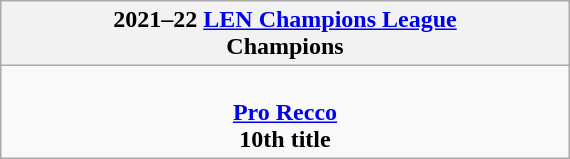<table class="wikitable" style="margin: 0 auto; width: 30%;">
<tr>
<th>2021–22 <a href='#'>LEN Champions League</a><br>Champions</th>
</tr>
<tr>
<td align="center"><br><strong><a href='#'>Pro Recco</a></strong><br><strong>10th title</strong></td>
</tr>
</table>
